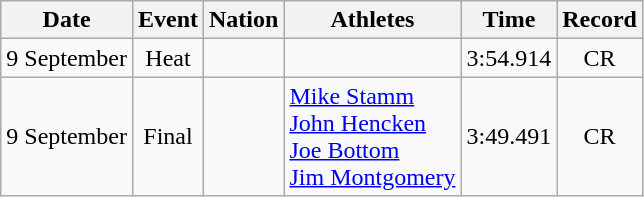<table class=wikitable style=text-align:center>
<tr>
<th>Date</th>
<th>Event</th>
<th>Nation</th>
<th>Athletes</th>
<th>Time</th>
<th>Record</th>
</tr>
<tr>
<td>9 September</td>
<td>Heat</td>
<td align=left></td>
<td align=left></td>
<td>3:54.914</td>
<td>CR</td>
</tr>
<tr>
<td>9 September</td>
<td>Final</td>
<td align=left></td>
<td align=left><a href='#'>Mike Stamm</a><br><a href='#'>John Hencken</a><br><a href='#'>Joe Bottom</a><br><a href='#'>Jim Montgomery</a></td>
<td>3:49.491</td>
<td>CR</td>
</tr>
</table>
